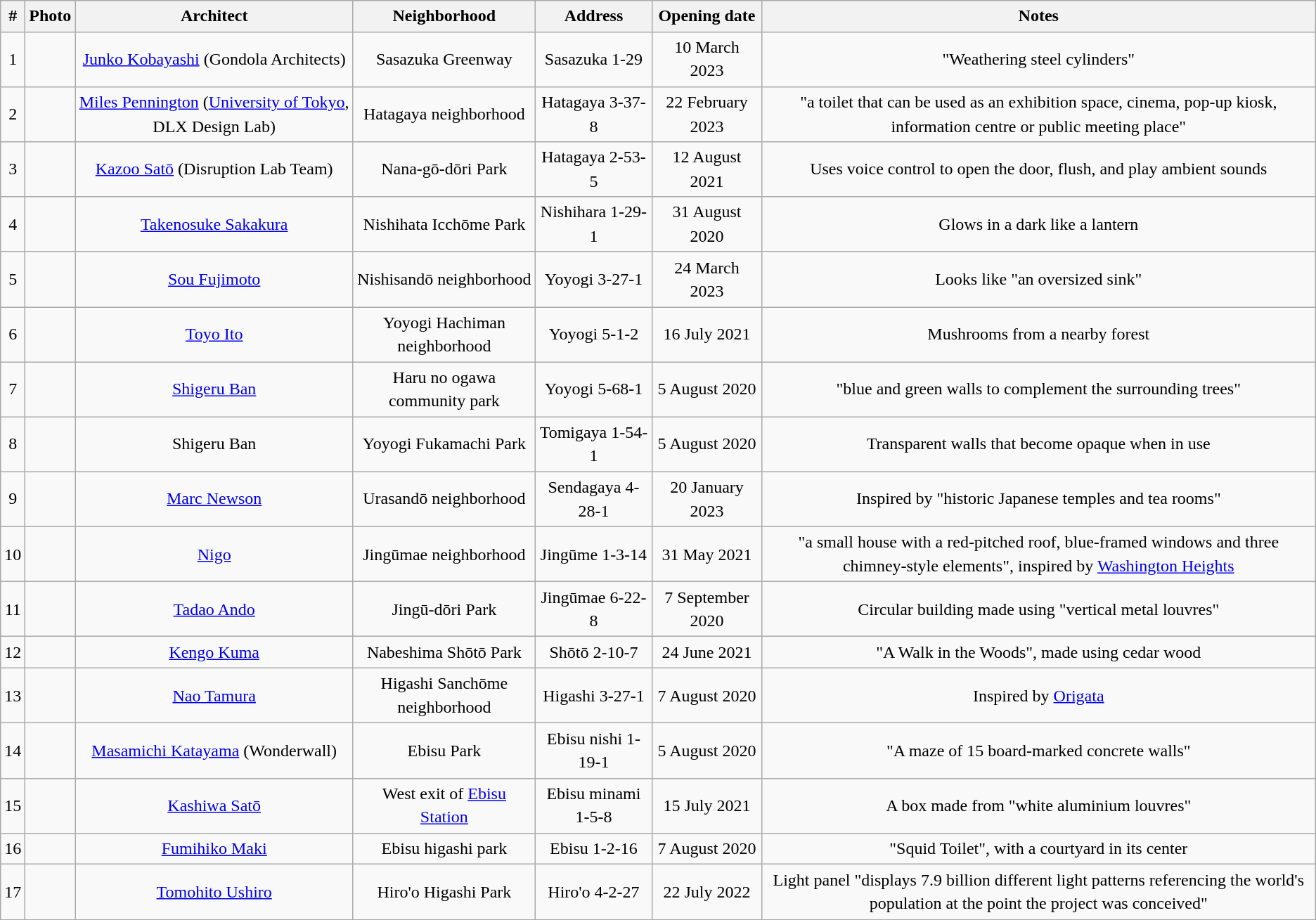<table class="sortable wikitable" style="line-height:1.4em; text-align:center">
<tr>
<th>#</th>
<th>Photo</th>
<th>Architect</th>
<th>Neighborhood</th>
<th>Address</th>
<th>Opening date</th>
<th>Notes</th>
</tr>
<tr>
<td>1</td>
<td></td>
<td><a href='#'>Junko Kobayashi</a> (Gondola Architects)</td>
<td>Sasazuka Greenway</td>
<td>Sasazuka 1-29</td>
<td>10 March 2023</td>
<td>"Weathering steel cylinders"</td>
</tr>
<tr>
<td>2</td>
<td></td>
<td><a href='#'>Miles Pennington</a> (<a href='#'>University of Tokyo</a>, DLX Design Lab)</td>
<td>Hatagaya neighborhood</td>
<td>Hatagaya 3-37-8</td>
<td>22 February 2023</td>
<td>"a toilet that can be used as an exhibition space, cinema, pop-up kiosk, information centre or public meeting place"</td>
</tr>
<tr>
<td>3</td>
<td></td>
<td><a href='#'>Kazoo Satō</a> (Disruption Lab Team)</td>
<td>Nana-gō-dōri Park</td>
<td>Hatagaya 2-53-5</td>
<td>12 August 2021</td>
<td>Uses voice control to open the door, flush, and play ambient sounds</td>
</tr>
<tr>
<td>4</td>
<td></td>
<td><a href='#'>Takenosuke Sakakura</a></td>
<td>Nishihata Icchōme Park</td>
<td>Nishihara 1-29-1</td>
<td>31 August 2020</td>
<td>Glows in a dark like a lantern</td>
</tr>
<tr>
<td>5</td>
<td></td>
<td><a href='#'>Sou Fujimoto</a></td>
<td>Nishisandō neighborhood</td>
<td>Yoyogi 3-27-1</td>
<td>24 March 2023</td>
<td>Looks like "an oversized sink"</td>
</tr>
<tr>
<td>6</td>
<td></td>
<td><a href='#'>Toyo Ito</a></td>
<td>Yoyogi Hachiman neighborhood</td>
<td>Yoyogi 5-1-2</td>
<td>16 July 2021</td>
<td>Mushrooms from a nearby forest</td>
</tr>
<tr>
<td>7</td>
<td></td>
<td><a href='#'>Shigeru Ban</a></td>
<td>Haru no ogawa community park</td>
<td>Yoyogi 5-68-1</td>
<td>5 August 2020</td>
<td>"blue and green walls to complement the surrounding trees"</td>
</tr>
<tr>
<td>8</td>
<td></td>
<td>Shigeru Ban</td>
<td>Yoyogi Fukamachi Park</td>
<td>Tomigaya 1-54-1</td>
<td>5 August 2020</td>
<td>Transparent walls that become opaque when in use</td>
</tr>
<tr>
<td>9</td>
<td></td>
<td><a href='#'>Marc Newson</a></td>
<td>Urasandō neighborhood</td>
<td>Sendagaya 4-28-1</td>
<td>20 January 2023</td>
<td>Inspired by "historic Japanese temples and tea rooms"</td>
</tr>
<tr>
<td>10</td>
<td></td>
<td><a href='#'>Nigo</a></td>
<td>Jingūmae neighborhood</td>
<td>Jingūme 1-3-14</td>
<td>31 May 2021</td>
<td>"a small house with a red-pitched roof, blue-framed windows and three chimney-style elements", inspired by <a href='#'>Washington Heights</a></td>
</tr>
<tr>
<td>11</td>
<td></td>
<td><a href='#'>Tadao Ando</a></td>
<td>Jingū-dōri Park</td>
<td>Jingūmae 6-22-8</td>
<td>7 September 2020</td>
<td>Circular building made using "vertical metal louvres"</td>
</tr>
<tr>
<td>12</td>
<td></td>
<td><a href='#'>Kengo Kuma</a></td>
<td>Nabeshima Shōtō Park</td>
<td>Shōtō 2-10-7</td>
<td>24 June 2021</td>
<td>"A Walk in the Woods", made using cedar wood</td>
</tr>
<tr>
<td>13</td>
<td></td>
<td><a href='#'>Nao Tamura</a></td>
<td>Higashi Sanchōme neighborhood</td>
<td>Higashi 3-27-1</td>
<td>7 August 2020</td>
<td>Inspired by <a href='#'>Origata</a></td>
</tr>
<tr>
<td>14</td>
<td></td>
<td><a href='#'>Masamichi Katayama</a> (Wonderwall)</td>
<td>Ebisu Park</td>
<td>Ebisu nishi 1-19-1</td>
<td>5 August 2020</td>
<td>"A maze of 15 board-marked concrete walls"</td>
</tr>
<tr>
<td>15</td>
<td></td>
<td><a href='#'>Kashiwa Satō</a></td>
<td>West exit of <a href='#'>Ebisu Station</a></td>
<td>Ebisu minami 1-5-8</td>
<td>15 July 2021</td>
<td>A box made from "white aluminium louvres"</td>
</tr>
<tr>
<td>16</td>
<td></td>
<td><a href='#'>Fumihiko Maki</a></td>
<td>Ebisu higashi park</td>
<td>Ebisu 1-2-16</td>
<td>7 August 2020</td>
<td>"Squid Toilet", with a courtyard in its center</td>
</tr>
<tr>
<td>17</td>
<td></td>
<td><a href='#'>Tomohito Ushiro</a></td>
<td>Hiro'o Higashi Park</td>
<td>Hiro'o 4-2-27</td>
<td>22 July 2022</td>
<td>Light panel "displays 7.9 billion different light patterns referencing the world's population at the point the project was conceived"</td>
</tr>
</table>
